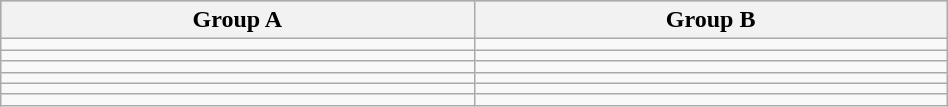<table class="wikitable" width=50%>
<tr bgcolor="lightsteelblue">
<th width=25%>Group A</th>
<th width=25%>Group B</th>
</tr>
<tr align=left>
<td></td>
<td></td>
</tr>
<tr align=left>
<td></td>
<td></td>
</tr>
<tr align=left>
<td></td>
<td></td>
</tr>
<tr align=left>
<td></td>
<td></td>
</tr>
<tr align=left>
<td></td>
<td></td>
</tr>
<tr align=left>
<td></td>
<td></td>
</tr>
</table>
